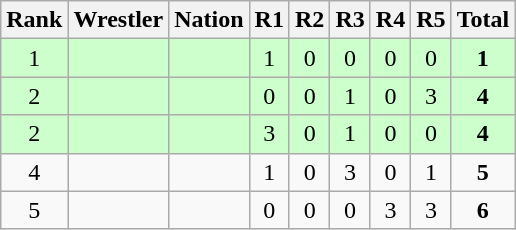<table class="wikitable sortable" style="text-align:center;">
<tr>
<th>Rank</th>
<th>Wrestler</th>
<th>Nation</th>
<th>R1</th>
<th>R2</th>
<th>R3</th>
<th>R4</th>
<th>R5</th>
<th>Total</th>
</tr>
<tr style="background:#cfc;">
<td>1</td>
<td align=left></td>
<td align=left></td>
<td>1</td>
<td>0</td>
<td>0</td>
<td>0</td>
<td>0</td>
<td><strong>1</strong></td>
</tr>
<tr style="background:#cfc;">
<td>2</td>
<td align=left></td>
<td align=left></td>
<td>0</td>
<td>0</td>
<td>1</td>
<td>0</td>
<td>3</td>
<td><strong>4</strong></td>
</tr>
<tr style="background:#cfc;">
<td>2</td>
<td align=left></td>
<td align=left></td>
<td>3</td>
<td>0</td>
<td>1</td>
<td>0</td>
<td>0</td>
<td><strong>4</strong></td>
</tr>
<tr>
<td>4</td>
<td align=left></td>
<td align=left></td>
<td>1</td>
<td>0</td>
<td>3</td>
<td>0</td>
<td>1</td>
<td><strong>5</strong></td>
</tr>
<tr>
<td>5</td>
<td align=left></td>
<td align=left></td>
<td>0</td>
<td>0</td>
<td>0</td>
<td>3</td>
<td>3</td>
<td><strong>6</strong></td>
</tr>
</table>
